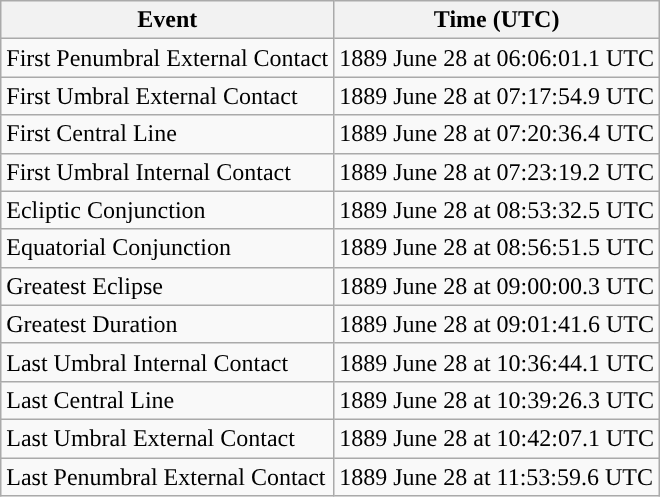<table class="wikitable">
<tr>
<th>Event</th>
<th>Time (UTC)</th>
</tr>
<tr>
<td>First Penumbral External Contact</td>
<td>1889 June 28 at 06:06:01.1 UTC</td>
</tr>
<tr>
<td>First Umbral External Contact</td>
<td>1889 June 28 at 07:17:54.9 UTC</td>
</tr>
<tr>
<td>First Central Line</td>
<td>1889 June 28 at 07:20:36.4 UTC</td>
</tr>
<tr>
<td>First Umbral Internal Contact</td>
<td>1889 June 28 at 07:23:19.2 UTC</td>
</tr>
<tr>
<td>Ecliptic Conjunction</td>
<td>1889 June 28 at 08:53:32.5 UTC</td>
</tr>
<tr>
<td>Equatorial Conjunction</td>
<td>1889 June 28 at 08:56:51.5 UTC</td>
</tr>
<tr>
<td>Greatest Eclipse</td>
<td>1889 June 28 at 09:00:00.3 UTC</td>
</tr>
<tr>
<td>Greatest Duration</td>
<td>1889 June 28 at 09:01:41.6 UTC</td>
</tr>
<tr>
<td>Last Umbral Internal Contact</td>
<td>1889 June 28 at 10:36:44.1 UTC</td>
</tr>
<tr>
<td>Last Central Line</td>
<td>1889 June 28 at 10:39:26.3 UTC</td>
</tr>
<tr>
<td>Last Umbral External Contact</td>
<td>1889 June 28 at 10:42:07.1 UTC</td>
</tr>
<tr>
<td>Last Penumbral External Contact</td>
<td>1889 June 28 at 11:53:59.6 UTC</td>
</tr>
</table>
